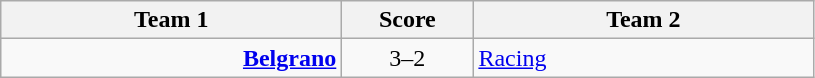<table class="wikitable" style="text-align: center">
<tr>
<th width=220>Team 1</th>
<th width=80>Score</th>
<th width=220>Team 2</th>
</tr>
<tr>
<td align=right><strong><a href='#'>Belgrano</a></strong></td>
<td>3–2</td>
<td align=left><a href='#'>Racing</a></td>
</tr>
</table>
